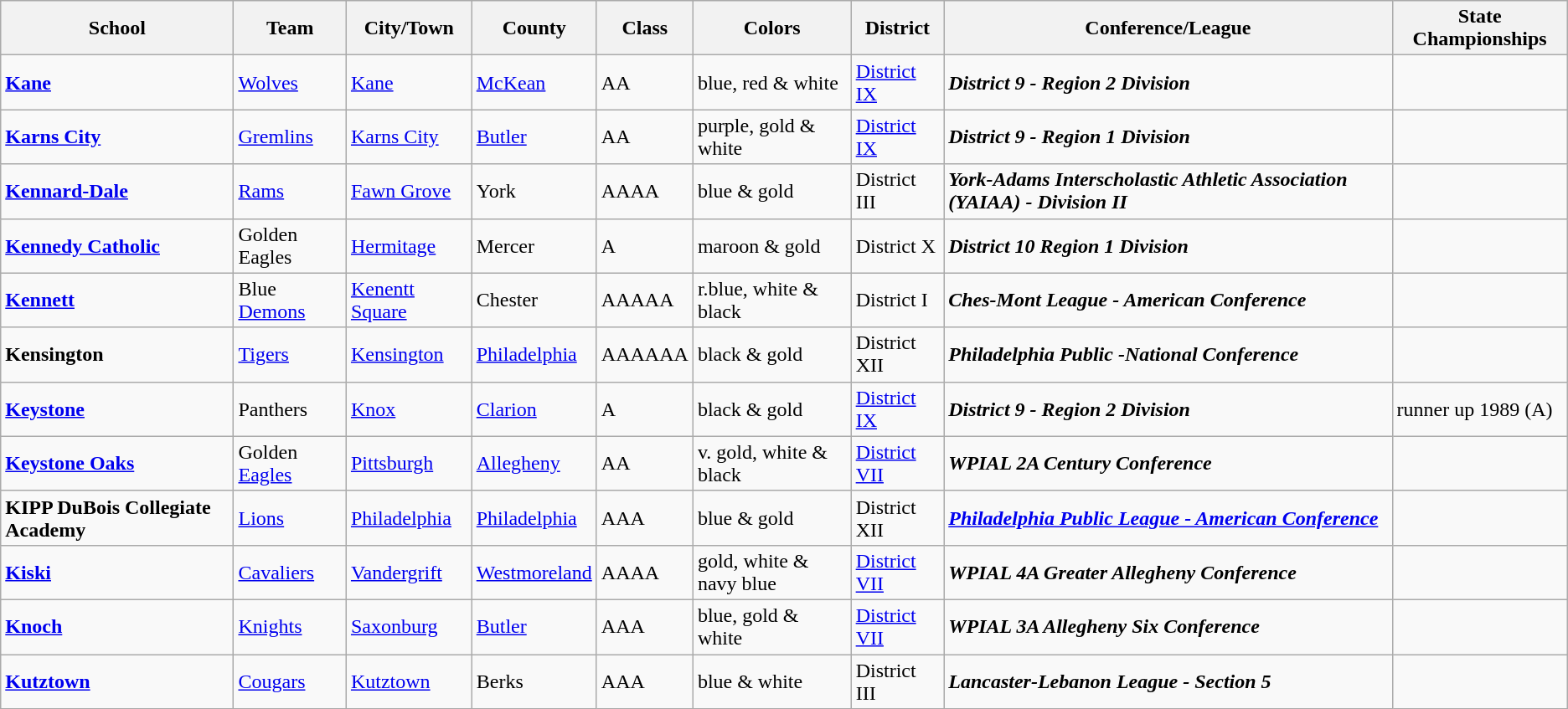<table class="wikitable sortable">
<tr>
<th>School</th>
<th>Team</th>
<th>City/Town</th>
<th>County</th>
<th>Class</th>
<th>Colors</th>
<th>District</th>
<th>Conference/League</th>
<th>State Championships</th>
</tr>
<tr style=#F0FFFF;">
<td><strong><a href='#'>Kane</a></strong></td>
<td><a href='#'>Wolves</a></td>
<td><a href='#'>Kane</a></td>
<td><a href='#'>McKean</a></td>
<td>AA</td>
<td> blue, red & white</td>
<td><a href='#'>District IX</a></td>
<td><strong><em>District 9 - Region 2 Division</em></strong></td>
<td></td>
</tr>
<tr style=#F0FFFF;">
<td><strong><a href='#'>Karns City</a></strong></td>
<td><a href='#'>Gremlins</a></td>
<td><a href='#'>Karns City</a></td>
<td><a href='#'>Butler</a></td>
<td>AA</td>
<td> purple, gold & white</td>
<td><a href='#'>District IX</a></td>
<td><strong><em>District 9 - Region 1 Division</em></strong></td>
<td></td>
</tr>
<tr style=#F0FFFF;">
<td><strong><a href='#'>Kennard-Dale</a></strong></td>
<td><a href='#'>Rams</a></td>
<td><a href='#'>Fawn Grove</a></td>
<td>York</td>
<td>AAAA</td>
<td> blue & gold</td>
<td>District III</td>
<td><strong><em>York-Adams Interscholastic Athletic Association (YAIAA) - Division II</em></strong></td>
<td></td>
</tr>
<tr style=#FFF5EE;">
<td><strong><a href='#'>Kennedy Catholic</a></strong></td>
<td>Golden Eagles</td>
<td><a href='#'>Hermitage</a></td>
<td>Mercer</td>
<td>A</td>
<td> maroon & gold</td>
<td>District X</td>
<td><strong><em>District 10 Region 1 Division</em></strong></td>
<td></td>
</tr>
<tr style=#F0FFFF;">
<td><strong><a href='#'>Kennett</a></strong></td>
<td>Blue <a href='#'>Demons</a></td>
<td><a href='#'>Kenentt Square</a></td>
<td>Chester</td>
<td>AAAAA</td>
<td> r.blue, white & black</td>
<td>District I</td>
<td><strong><em>Ches-Mont League - American Conference</em></strong></td>
<td></td>
</tr>
<tr style=#F0FFFF;">
<td><strong>Kensington</strong></td>
<td><a href='#'>Tigers</a></td>
<td><a href='#'>Kensington</a></td>
<td><a href='#'>Philadelphia</a></td>
<td>AAAAAA</td>
<td> black & gold</td>
<td>District XII</td>
<td><strong><em>Philadelphia Public -National Conference</em></strong></td>
<td></td>
</tr>
<tr style=#F0FFFF;">
<td><strong><a href='#'>Keystone</a></strong></td>
<td>Panthers</td>
<td><a href='#'>Knox</a></td>
<td><a href='#'>Clarion</a></td>
<td>A</td>
<td> black & gold</td>
<td><a href='#'>District IX</a></td>
<td><strong><em>District 9 - Region 2 Division</em></strong></td>
<td>runner up 1989 (A)</td>
</tr>
<tr style=#F0FFFF;">
<td><strong><a href='#'>Keystone Oaks</a></strong></td>
<td>Golden <a href='#'>Eagles</a></td>
<td><a href='#'>Pittsburgh</a></td>
<td><a href='#'>Allegheny</a></td>
<td>AA</td>
<td>  v. gold, white & black</td>
<td><a href='#'>District VII</a></td>
<td><strong><em>WPIAL 2A Century Conference</em></strong></td>
<td></td>
</tr>
<tr style=#F0FFFF;">
<td><strong>KIPP DuBois Collegiate Academy</strong></td>
<td><a href='#'>Lions</a></td>
<td><a href='#'>Philadelphia</a></td>
<td><a href='#'>Philadelphia</a></td>
<td>AAA</td>
<td> blue & gold</td>
<td>District XII</td>
<td><strong><em><a href='#'>Philadelphia Public League - American Conference</a></em></strong></td>
<td></td>
</tr>
<tr style=#F0FFFF;">
<td><strong><a href='#'>Kiski</a></strong></td>
<td><a href='#'>Cavaliers</a></td>
<td><a href='#'>Vandergrift</a></td>
<td><a href='#'>Westmoreland</a></td>
<td>AAAA</td>
<td> gold, white & navy blue</td>
<td><a href='#'>District VII</a></td>
<td><strong><em>WPIAL 4A Greater Allegheny Conference</em></strong></td>
<td></td>
</tr>
<tr style=#F0FFFF;">
<td><strong><a href='#'>Knoch</a></strong></td>
<td><a href='#'>Knights</a></td>
<td><a href='#'>Saxonburg</a></td>
<td><a href='#'>Butler</a></td>
<td>AAA</td>
<td>  blue, gold & white</td>
<td><a href='#'>District VII</a></td>
<td><strong><em>WPIAL 3A Allegheny Six Conference</em></strong></td>
<td></td>
</tr>
<tr style=#F0FFFF;">
<td><strong><a href='#'>Kutztown</a></strong></td>
<td><a href='#'>Cougars</a></td>
<td><a href='#'>Kutztown</a></td>
<td>Berks</td>
<td>AAA</td>
<td> blue & white</td>
<td>District III</td>
<td><strong><em>Lancaster-Lebanon League - Section 5</em></strong></td>
<td></td>
</tr>
</table>
